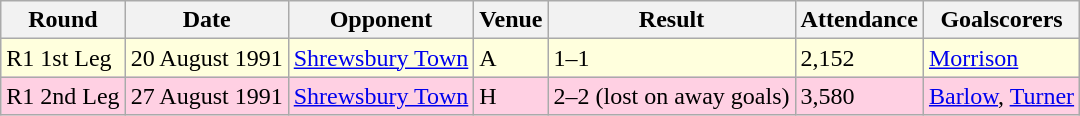<table class="wikitable">
<tr>
<th>Round</th>
<th>Date</th>
<th>Opponent</th>
<th>Venue</th>
<th>Result</th>
<th>Attendance</th>
<th>Goalscorers</th>
</tr>
<tr style="background-color: #ffffdd;">
<td>R1 1st Leg</td>
<td>20 August 1991</td>
<td><a href='#'>Shrewsbury Town</a></td>
<td>A</td>
<td>1–1</td>
<td>2,152</td>
<td><a href='#'>Morrison</a></td>
</tr>
<tr style="background-color: #ffd0e3;">
<td>R1 2nd Leg</td>
<td>27 August 1991</td>
<td><a href='#'>Shrewsbury Town</a></td>
<td>H</td>
<td>2–2 (lost on away goals)</td>
<td>3,580</td>
<td><a href='#'>Barlow</a>, <a href='#'>Turner</a></td>
</tr>
</table>
